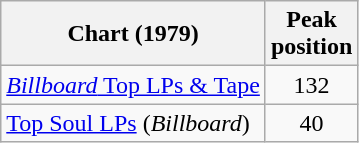<table class="wikitable">
<tr>
<th>Chart (1979)</th>
<th>Peak<br>position</th>
</tr>
<tr>
<td><a href='#'><em>Billboard</em> Top LPs & Tape</a></td>
<td align="center">132</td>
</tr>
<tr>
<td><a href='#'>Top Soul LPs</a> (<em>Billboard</em>)</td>
<td align="center">40</td>
</tr>
</table>
